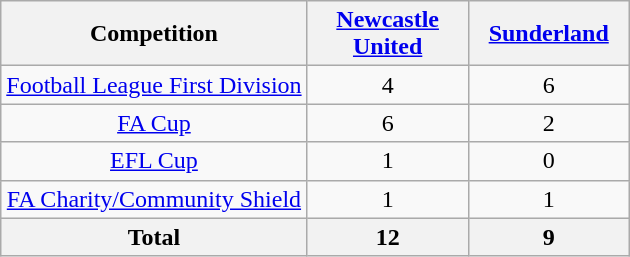<table class="wikitable sortable plainrowheaders" style="text-align: center;">
<tr>
<th>Competition</th>
<th width=100><a href='#'>Newcastle United</a></th>
<th width=100><a href='#'>Sunderland</a></th>
</tr>
<tr>
<td><a href='#'>Football League First Division</a></td>
<td>4</td>
<td>6</td>
</tr>
<tr>
<td><a href='#'>FA Cup</a></td>
<td>6</td>
<td>2</td>
</tr>
<tr>
<td><a href='#'>EFL Cup</a></td>
<td>1</td>
<td>0</td>
</tr>
<tr>
<td><a href='#'>FA Charity/Community Shield</a></td>
<td>1</td>
<td>1</td>
</tr>
<tr>
<th>Total</th>
<th>12</th>
<th>9</th>
</tr>
</table>
